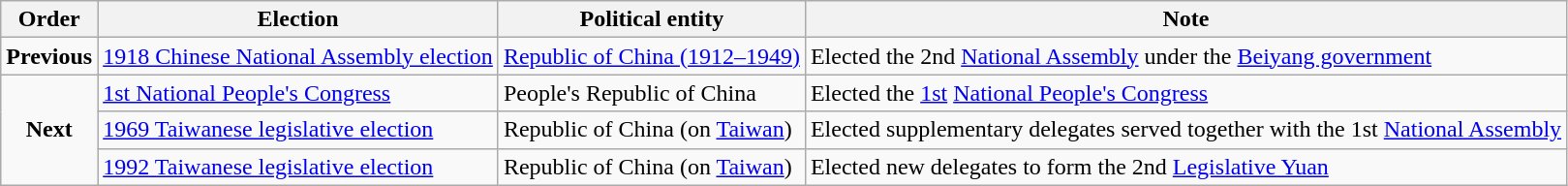<table class=wikitable>
<tr>
<th>Order</th>
<th>Election</th>
<th>Political entity</th>
<th>Note</th>
</tr>
<tr>
<td align=center><strong>Previous</strong></td>
<td><a href='#'>1918 Chinese National Assembly election</a></td>
<td> <a href='#'>Republic of China (1912–1949)</a></td>
<td>Elected the 2nd <a href='#'>National Assembly</a> under the <a href='#'>Beiyang government</a></td>
</tr>
<tr>
<td align=center rowspan=3><strong>Next</strong></td>
<td><a href='#'>1st National People's Congress</a></td>
<td> People's Republic of China</td>
<td>Elected the <a href='#'>1st</a> <a href='#'>National People's Congress</a></td>
</tr>
<tr>
<td><a href='#'>1969 Taiwanese legislative election</a></td>
<td> Republic of China (on <a href='#'>Taiwan</a>)</td>
<td>Elected supplementary delegates served together with the 1st <a href='#'>National Assembly</a></td>
</tr>
<tr>
<td><a href='#'>1992 Taiwanese legislative election</a></td>
<td> Republic of China (on <a href='#'>Taiwan</a>)</td>
<td>Elected new delegates to form the 2nd <a href='#'>Legislative Yuan</a></td>
</tr>
</table>
